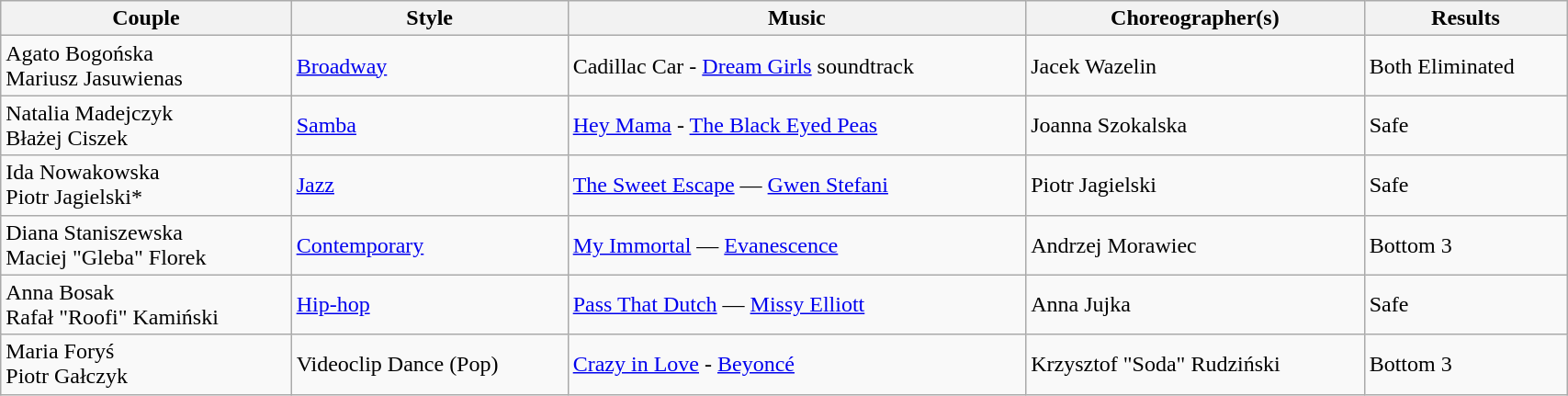<table class="wikitable" style="width:90%;">
<tr>
<th>Couple</th>
<th>Style</th>
<th>Music</th>
<th>Choreographer(s)</th>
<th>Results</th>
</tr>
<tr>
<td>Agato Bogońska<br>Mariusz Jasuwienas</td>
<td><a href='#'>Broadway</a></td>
<td>Cadillac Car - <a href='#'>Dream Girls</a> soundtrack</td>
<td>Jacek Wazelin</td>
<td>Both Eliminated</td>
</tr>
<tr>
<td>Natalia Madejczyk<br>Błażej Ciszek</td>
<td><a href='#'>Samba</a></td>
<td><a href='#'>Hey Mama</a> - <a href='#'>The Black Eyed Peas</a></td>
<td>Joanna Szokalska</td>
<td>Safe</td>
</tr>
<tr>
<td>Ida Nowakowska<br>Piotr Jagielski*</td>
<td><a href='#'>Jazz</a></td>
<td><a href='#'>The Sweet Escape</a> — <a href='#'>Gwen Stefani</a></td>
<td>Piotr Jagielski</td>
<td>Safe</td>
</tr>
<tr>
<td>Diana Staniszewska<br>Maciej "Gleba" Florek</td>
<td><a href='#'>Contemporary</a></td>
<td><a href='#'>My Immortal</a> — <a href='#'>Evanescence</a></td>
<td>Andrzej Morawiec</td>
<td>Bottom 3</td>
</tr>
<tr>
<td>Anna Bosak<br>Rafał "Roofi" Kamiński</td>
<td><a href='#'>Hip-hop</a></td>
<td><a href='#'>Pass That Dutch</a> — <a href='#'>Missy Elliott</a></td>
<td>Anna Jujka</td>
<td>Safe</td>
</tr>
<tr>
<td>Maria Foryś<br>Piotr Gałczyk</td>
<td>Videoclip Dance (Pop)</td>
<td><a href='#'>Crazy in Love</a> - <a href='#'>Beyoncé</a></td>
<td>Krzysztof "Soda" Rudziński</td>
<td>Bottom 3</td>
</tr>
</table>
